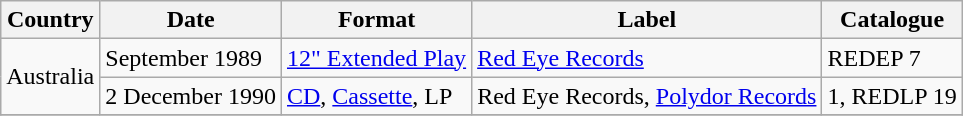<table class="wikitable plainrowheaders">
<tr>
<th scope="col">Country</th>
<th scope="col">Date</th>
<th scope="col">Format</th>
<th scope="col">Label</th>
<th scope="col">Catalogue</th>
</tr>
<tr>
<td rowspan="2">Australia</td>
<td>September 1989</td>
<td><a href='#'>12" Extended Play</a></td>
<td rowspan="1"><a href='#'>Red Eye Records</a></td>
<td>REDEP 7</td>
</tr>
<tr>
<td>2 December 1990</td>
<td><a href='#'>CD</a>, <a href='#'>Cassette</a>, LP</td>
<td rowspan="1">Red Eye Records, <a href='#'>Polydor Records</a></td>
<td>1, REDLP 19</td>
</tr>
<tr>
</tr>
</table>
